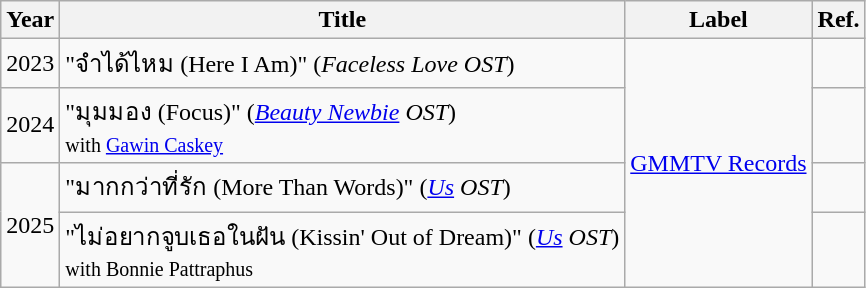<table class="wikitable sortable">
<tr>
<th scope="col">Year</th>
<th scope="col">Title</th>
<th scope="col">Label</th>
<th scope="col" class="unsortable">Ref.</th>
</tr>
<tr>
<td>2023</td>
<td>"จำได้ไหม (Here I Am)" (<em>Faceless Love OST</em>)</td>
<td rowspan="4"><a href='#'>GMMTV Records</a></td>
<td style="text-align: center;"></td>
</tr>
<tr>
<td>2024</td>
<td>"มุมมอง (Focus)" (<em><a href='#'>Beauty Newbie</a> OST</em>)<br><small>with <a href='#'>Gawin Caskey</a></small></td>
<td style="text-align: center;"></td>
</tr>
<tr>
<td rowspan="2">2025</td>
<td>"มากกว่าที่รัก (More Than Words)" (<em><a href='#'>Us</a> OST</em>)</td>
<td style="text-align: center;"></td>
</tr>
<tr>
<td>"ไม่อยากจูบเธอในฝัน (Kissin' Out of Dream)" (<em><a href='#'>Us</a> OST</em>)<br><small>with Bonnie Pattraphus</small></td>
<td style="text-align: center;"></td>
</tr>
</table>
